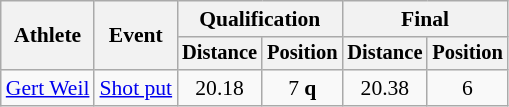<table class=wikitable style="font-size:90%; text-align:center">
<tr>
<th rowspan=2>Athlete</th>
<th rowspan=2>Event</th>
<th colspan=2>Qualification</th>
<th colspan=2>Final</th>
</tr>
<tr style=font-size:95%>
<th>Distance</th>
<th>Position</th>
<th>Distance</th>
<th>Position</th>
</tr>
<tr align=center>
<td align=left><a href='#'>Gert Weil</a></td>
<td align=left><a href='#'>Shot put</a></td>
<td>20.18</td>
<td>7 <strong>q</strong></td>
<td>20.38</td>
<td>6</td>
</tr>
</table>
